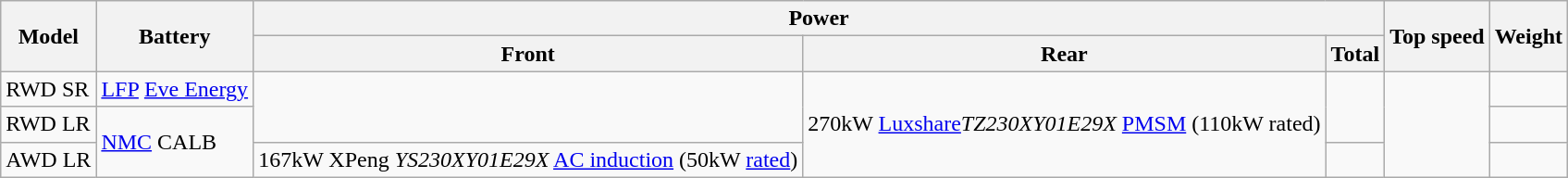<table class="wikitable">
<tr>
<th rowspan="2">Model</th>
<th rowspan="2">Battery</th>
<th colspan="3">Power</th>
<th rowspan="2">Top speed</th>
<th rowspan="2">Weight</th>
</tr>
<tr>
<th>Front</th>
<th>Rear</th>
<th>Total</th>
</tr>
<tr>
<td>RWD SR</td>
<td><a href='#'>LFP</a> <a href='#'>Eve Energy</a></td>
<td rowspan="2"></td>
<td rowspan="3">270kW <a href='#'>Luxshare</a><em>TZ230XY01E29X</em> <a href='#'>PMSM</a> (110kW rated)</td>
<td rowspan="2"></td>
<td rowspan="3"></td>
<td></td>
</tr>
<tr>
<td>RWD LR</td>
<td rowspan="2"><a href='#'>NMC</a> CALB</td>
<td></td>
</tr>
<tr>
<td>AWD LR</td>
<td>167kW XPeng <em>YS230XY01E29X</em> <a href='#'>AC induction</a> (50kW <a href='#'>rated</a>)</td>
<td></td>
<td></td>
</tr>
</table>
